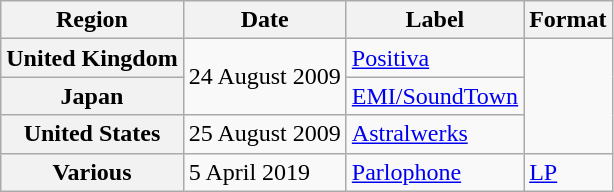<table class="wikitable plainrowheaders">
<tr>
<th scope="col">Region</th>
<th scope="col">Date</th>
<th scope="col">Label</th>
<th scope="col">Format</th>
</tr>
<tr>
<th scope="row">United Kingdom</th>
<td rowspan="2">24 August 2009</td>
<td><a href='#'>Positiva</a></td>
<td rowspan="3"></td>
</tr>
<tr>
<th scope="row">Japan</th>
<td><a href='#'>EMI/SoundTown</a></td>
</tr>
<tr>
<th scope="row">United States</th>
<td>25 August 2009</td>
<td><a href='#'>Astralwerks</a></td>
</tr>
<tr>
<th scope="row">Various</th>
<td>5 April 2019</td>
<td><a href='#'>Parlophone</a></td>
<td><a href='#'>LP</a></td>
</tr>
</table>
